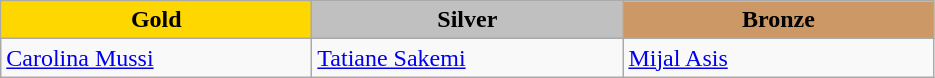<table class="wikitable" style="text-align:left">
<tr align="center">
<td width=200 bgcolor=gold><strong>Gold</strong></td>
<td width=200 bgcolor=silver><strong>Silver</strong></td>
<td width=200 bgcolor=CC9966><strong>Bronze</strong></td>
</tr>
<tr>
<td><a href='#'>Carolina Mussi</a><br><em></em></td>
<td><a href='#'>Tatiane Sakemi</a><br><em></em></td>
<td><a href='#'>Mijal Asis</a><br><em></em></td>
</tr>
</table>
